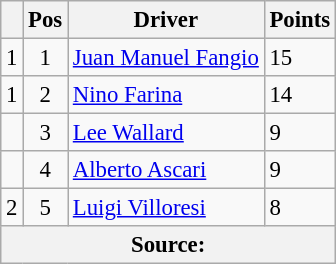<table class="wikitable" style="font-size: 95%;">
<tr>
<th></th>
<th>Pos</th>
<th>Driver</th>
<th>Points</th>
</tr>
<tr>
<td align="left"> 1</td>
<td align="center">1</td>
<td> <a href='#'>Juan Manuel Fangio</a></td>
<td align="left">15</td>
</tr>
<tr>
<td align="left"> 1</td>
<td align="center">2</td>
<td> <a href='#'>Nino Farina</a></td>
<td align="left">14</td>
</tr>
<tr>
<td align="left"></td>
<td align="center">3</td>
<td> <a href='#'>Lee Wallard</a></td>
<td align="left">9</td>
</tr>
<tr>
<td align="left"></td>
<td align="center">4</td>
<td> <a href='#'>Alberto Ascari</a></td>
<td align="left">9</td>
</tr>
<tr>
<td align="left"> 2</td>
<td align="center">5</td>
<td> <a href='#'>Luigi Villoresi</a></td>
<td align="left">8</td>
</tr>
<tr>
<th colspan=4>Source: </th>
</tr>
</table>
